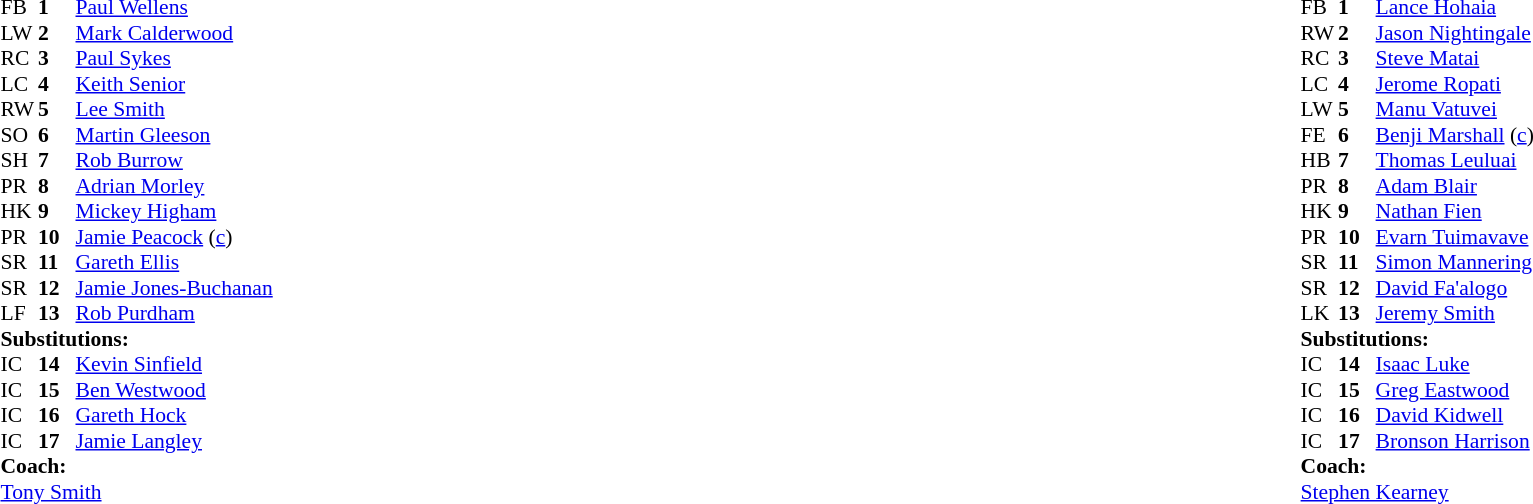<table width="100%">
<tr>
<td valign="top" width="50%"><br><table style="font-size: 90%" cellspacing="0" cellpadding="0">
<tr>
<th width="25"></th>
<th width="25"></th>
</tr>
<tr>
<td>FB</td>
<td><strong>1</strong></td>
<td><a href='#'>Paul Wellens</a></td>
</tr>
<tr>
<td>LW</td>
<td><strong>2</strong></td>
<td><a href='#'>Mark Calderwood</a></td>
</tr>
<tr>
<td>RC</td>
<td><strong>3</strong></td>
<td><a href='#'>Paul Sykes</a></td>
</tr>
<tr>
<td>LC</td>
<td><strong>4</strong></td>
<td><a href='#'>Keith Senior</a></td>
</tr>
<tr>
<td>RW</td>
<td><strong>5</strong></td>
<td><a href='#'>Lee Smith</a></td>
</tr>
<tr>
<td>SO</td>
<td><strong>6</strong></td>
<td><a href='#'>Martin Gleeson</a></td>
</tr>
<tr>
<td>SH</td>
<td><strong>7</strong></td>
<td><a href='#'>Rob Burrow</a></td>
</tr>
<tr>
<td>PR</td>
<td><strong>8</strong></td>
<td><a href='#'>Adrian Morley</a></td>
</tr>
<tr>
<td>HK</td>
<td><strong>9</strong></td>
<td><a href='#'>Mickey Higham</a></td>
</tr>
<tr>
<td>PR</td>
<td><strong>10</strong></td>
<td><a href='#'>Jamie Peacock</a> (<a href='#'>c</a>)</td>
</tr>
<tr>
<td>SR</td>
<td><strong>11</strong></td>
<td><a href='#'>Gareth Ellis</a></td>
</tr>
<tr>
<td>SR</td>
<td><strong>12</strong></td>
<td><a href='#'>Jamie Jones-Buchanan</a></td>
</tr>
<tr>
<td>LF</td>
<td><strong>13</strong></td>
<td><a href='#'>Rob Purdham</a></td>
</tr>
<tr>
<td colspan=3><strong>Substitutions:</strong></td>
</tr>
<tr>
<td>IC</td>
<td><strong>14</strong></td>
<td><a href='#'>Kevin Sinfield</a></td>
</tr>
<tr>
<td>IC</td>
<td><strong>15</strong></td>
<td><a href='#'>Ben Westwood</a></td>
</tr>
<tr>
<td>IC</td>
<td><strong>16</strong></td>
<td><a href='#'>Gareth Hock</a></td>
</tr>
<tr>
<td>IC</td>
<td><strong>17</strong></td>
<td><a href='#'>Jamie Langley</a></td>
</tr>
<tr>
<td colspan=3><strong>Coach:</strong></td>
</tr>
<tr>
<td colspan="4"> <a href='#'>Tony Smith</a></td>
</tr>
</table>
</td>
<td valign="top" width="50%"><br><table style="font-size: 90%" cellspacing="0" cellpadding="0" align="center">
<tr>
<th width="25"></th>
<th width="25"></th>
</tr>
<tr>
<td>FB</td>
<td><strong>1</strong></td>
<td><a href='#'>Lance Hohaia</a></td>
</tr>
<tr>
<td>RW</td>
<td><strong>2</strong></td>
<td><a href='#'>Jason Nightingale</a></td>
</tr>
<tr>
<td>RC</td>
<td><strong>3</strong></td>
<td><a href='#'>Steve Matai</a></td>
</tr>
<tr>
<td>LC</td>
<td><strong>4</strong></td>
<td><a href='#'>Jerome Ropati</a></td>
</tr>
<tr>
<td>LW</td>
<td><strong>5</strong></td>
<td><a href='#'>Manu Vatuvei</a></td>
</tr>
<tr>
<td>FE</td>
<td><strong>6</strong></td>
<td><a href='#'>Benji Marshall</a> (<a href='#'>c</a>)</td>
</tr>
<tr>
<td>HB</td>
<td><strong>7</strong></td>
<td><a href='#'>Thomas Leuluai</a></td>
</tr>
<tr>
<td>PR</td>
<td><strong>8</strong></td>
<td><a href='#'>Adam Blair</a></td>
</tr>
<tr>
<td>HK</td>
<td><strong>9</strong></td>
<td><a href='#'>Nathan Fien</a></td>
</tr>
<tr>
<td>PR</td>
<td><strong>10</strong></td>
<td><a href='#'>Evarn Tuimavave</a></td>
</tr>
<tr>
<td>SR</td>
<td><strong>11</strong></td>
<td><a href='#'>Simon Mannering</a></td>
</tr>
<tr>
<td>SR</td>
<td><strong>12</strong></td>
<td><a href='#'>David Fa'alogo</a></td>
</tr>
<tr>
<td>LK</td>
<td><strong>13</strong></td>
<td><a href='#'>Jeremy Smith</a></td>
</tr>
<tr>
<td colspan=3><strong>Substitutions:</strong></td>
</tr>
<tr>
<td>IC</td>
<td><strong>14</strong></td>
<td><a href='#'>Isaac Luke</a></td>
</tr>
<tr>
<td>IC</td>
<td><strong>15</strong></td>
<td><a href='#'>Greg Eastwood</a></td>
</tr>
<tr>
<td>IC</td>
<td><strong>16</strong></td>
<td><a href='#'>David Kidwell</a></td>
</tr>
<tr>
<td>IC</td>
<td><strong>17</strong></td>
<td><a href='#'>Bronson Harrison</a></td>
</tr>
<tr>
<td colspan=3><strong>Coach:</strong></td>
</tr>
<tr>
<td colspan="4"> <a href='#'>Stephen Kearney</a></td>
</tr>
</table>
</td>
</tr>
</table>
